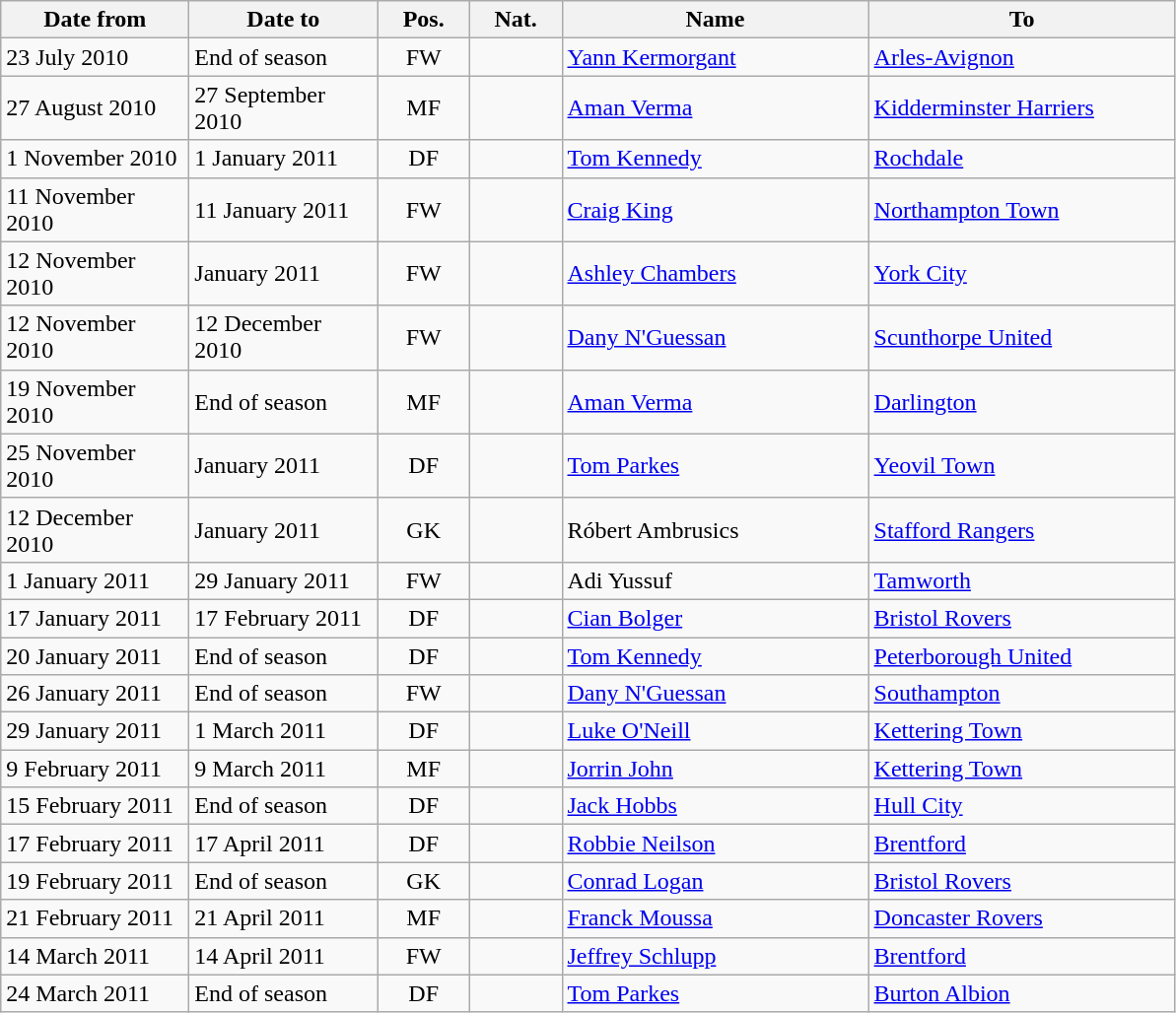<table class="wikitable">
<tr>
<th width=120>Date from</th>
<th width=120>Date to</th>
<th style="text-align:center; width:55px;">Pos.</th>
<th style="text-align:center; width:55px;">Nat.</th>
<th width=200>Name</th>
<th width=200>To</th>
</tr>
<tr>
<td>23 July 2010</td>
<td>End of season</td>
<td align=center>FW</td>
<td align=center></td>
<td><a href='#'>Yann Kermorgant</a></td>
<td> <a href='#'>Arles-Avignon</a></td>
</tr>
<tr>
<td>27 August 2010</td>
<td>27 September 2010</td>
<td align=center>MF</td>
<td align=center></td>
<td><a href='#'>Aman Verma</a></td>
<td> <a href='#'>Kidderminster Harriers</a></td>
</tr>
<tr>
<td>1 November 2010</td>
<td>1 January 2011</td>
<td align=center>DF</td>
<td align=center></td>
<td><a href='#'>Tom Kennedy</a></td>
<td> <a href='#'>Rochdale</a></td>
</tr>
<tr>
<td>11 November 2010</td>
<td>11 January 2011</td>
<td align=center>FW</td>
<td align=center></td>
<td><a href='#'>Craig King</a></td>
<td> <a href='#'>Northampton Town</a></td>
</tr>
<tr>
<td>12 November 2010</td>
<td>January 2011</td>
<td align=center>FW</td>
<td align=center></td>
<td><a href='#'>Ashley Chambers</a></td>
<td> <a href='#'>York City</a></td>
</tr>
<tr>
<td>12 November 2010</td>
<td>12 December 2010</td>
<td align=center>FW</td>
<td align=center></td>
<td><a href='#'>Dany N'Guessan</a></td>
<td> <a href='#'>Scunthorpe United</a></td>
</tr>
<tr>
<td>19 November 2010</td>
<td>End of season</td>
<td align=center>MF</td>
<td align=center></td>
<td><a href='#'>Aman Verma</a></td>
<td> <a href='#'>Darlington</a></td>
</tr>
<tr>
<td>25 November 2010</td>
<td>January 2011</td>
<td align=center>DF</td>
<td align=center></td>
<td><a href='#'>Tom Parkes</a></td>
<td> <a href='#'>Yeovil Town</a></td>
</tr>
<tr>
<td>12 December 2010</td>
<td>January 2011</td>
<td align=center>GK</td>
<td align=center></td>
<td>Róbert Ambrusics</td>
<td> <a href='#'>Stafford Rangers</a></td>
</tr>
<tr>
<td>1 January 2011</td>
<td>29 January 2011</td>
<td align=center>FW</td>
<td align=center></td>
<td>Adi Yussuf</td>
<td> <a href='#'>Tamworth</a></td>
</tr>
<tr>
<td>17 January 2011</td>
<td>17 February 2011</td>
<td align=center>DF</td>
<td align=center></td>
<td><a href='#'>Cian Bolger</a></td>
<td> <a href='#'>Bristol Rovers</a></td>
</tr>
<tr>
<td>20 January 2011</td>
<td>End of season</td>
<td align=center>DF</td>
<td align=center></td>
<td><a href='#'>Tom Kennedy</a></td>
<td> <a href='#'>Peterborough United</a></td>
</tr>
<tr>
<td>26 January 2011</td>
<td>End of season</td>
<td align=center>FW</td>
<td align=center></td>
<td><a href='#'>Dany N'Guessan</a></td>
<td> <a href='#'>Southampton</a></td>
</tr>
<tr>
<td>29 January 2011</td>
<td>1 March 2011</td>
<td align=center>DF</td>
<td align=center></td>
<td><a href='#'>Luke O'Neill</a></td>
<td> <a href='#'>Kettering Town</a></td>
</tr>
<tr>
<td>9 February 2011</td>
<td>9 March 2011</td>
<td align=center>MF</td>
<td align=center></td>
<td><a href='#'>Jorrin John</a></td>
<td> <a href='#'>Kettering Town</a></td>
</tr>
<tr>
<td>15 February 2011</td>
<td>End of season</td>
<td align=center>DF</td>
<td align=center></td>
<td><a href='#'>Jack Hobbs</a></td>
<td> <a href='#'>Hull City</a></td>
</tr>
<tr>
<td>17 February 2011</td>
<td>17 April 2011</td>
<td align=center>DF</td>
<td align=center></td>
<td><a href='#'>Robbie Neilson</a></td>
<td> <a href='#'>Brentford</a></td>
</tr>
<tr>
<td>19 February 2011</td>
<td>End of season</td>
<td align=center>GK</td>
<td align=center></td>
<td><a href='#'>Conrad Logan</a></td>
<td> <a href='#'>Bristol Rovers</a></td>
</tr>
<tr>
<td>21 February 2011</td>
<td>21 April 2011</td>
<td align=center>MF</td>
<td align=center></td>
<td><a href='#'>Franck Moussa</a></td>
<td> <a href='#'>Doncaster Rovers</a></td>
</tr>
<tr>
<td>14 March 2011</td>
<td>14 April 2011</td>
<td align=center>FW</td>
<td align=center></td>
<td><a href='#'>Jeffrey Schlupp</a></td>
<td> <a href='#'>Brentford</a></td>
</tr>
<tr>
<td>24 March 2011</td>
<td>End of season</td>
<td align=center>DF</td>
<td align=center></td>
<td><a href='#'>Tom Parkes</a></td>
<td> <a href='#'>Burton Albion</a></td>
</tr>
</table>
